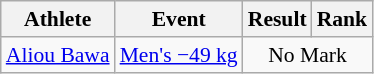<table class="wikitable" style="font-size:90%">
<tr>
<th scope="col">Athlete</th>
<th scope="col">Event</th>
<th scope="col">Result</th>
<th scope="col">Rank</th>
</tr>
<tr align=center>
<td align=left><a href='#'>Aliou Bawa</a></td>
<td align=left><a href='#'>Men's −49 kg</a></td>
<td colspan=2>No Mark</td>
</tr>
</table>
